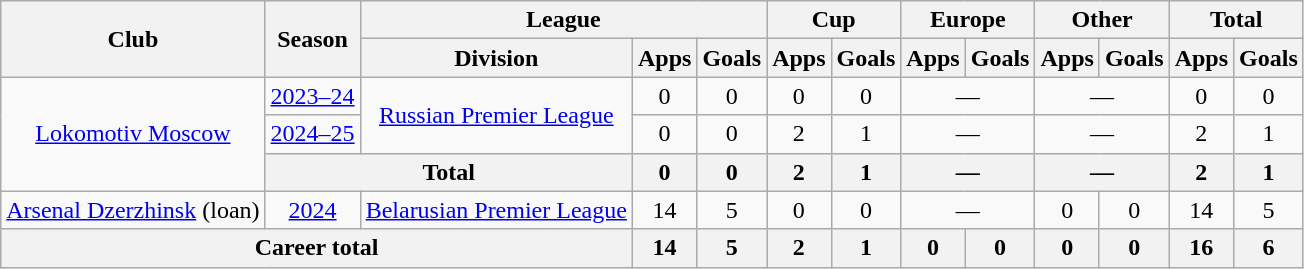<table class="wikitable" style="text-align:center">
<tr>
<th rowspan="2">Club</th>
<th rowspan="2">Season</th>
<th colspan="3">League</th>
<th colspan="2">Cup</th>
<th colspan="2">Europe</th>
<th colspan="2">Other</th>
<th colspan="2">Total</th>
</tr>
<tr>
<th>Division</th>
<th>Apps</th>
<th>Goals</th>
<th>Apps</th>
<th>Goals</th>
<th>Apps</th>
<th>Goals</th>
<th>Apps</th>
<th>Goals</th>
<th>Apps</th>
<th>Goals</th>
</tr>
<tr>
<td rowspan="3"><a href='#'>Lokomotiv Moscow</a></td>
<td><a href='#'>2023–24</a></td>
<td rowspan="2"><a href='#'>Russian Premier League</a></td>
<td>0</td>
<td>0</td>
<td>0</td>
<td>0</td>
<td colspan="2">—</td>
<td colspan="2">—</td>
<td>0</td>
<td>0</td>
</tr>
<tr>
<td><a href='#'>2024–25</a></td>
<td>0</td>
<td>0</td>
<td>2</td>
<td>1</td>
<td colspan="2">—</td>
<td colspan="2">—</td>
<td>2</td>
<td>1</td>
</tr>
<tr>
<th colspan="2">Total</th>
<th>0</th>
<th>0</th>
<th>2</th>
<th>1</th>
<th colspan="2">—</th>
<th colspan="2">—</th>
<th>2</th>
<th>1</th>
</tr>
<tr>
<td><a href='#'>Arsenal Dzerzhinsk</a> (loan)</td>
<td><a href='#'>2024</a></td>
<td><a href='#'>Belarusian Premier League</a></td>
<td>14</td>
<td>5</td>
<td>0</td>
<td>0</td>
<td colspan="2">—</td>
<td>0</td>
<td>0</td>
<td>14</td>
<td>5</td>
</tr>
<tr>
<th colspan="3">Career total</th>
<th>14</th>
<th>5</th>
<th>2</th>
<th>1</th>
<th>0</th>
<th>0</th>
<th>0</th>
<th>0</th>
<th>16</th>
<th>6</th>
</tr>
</table>
